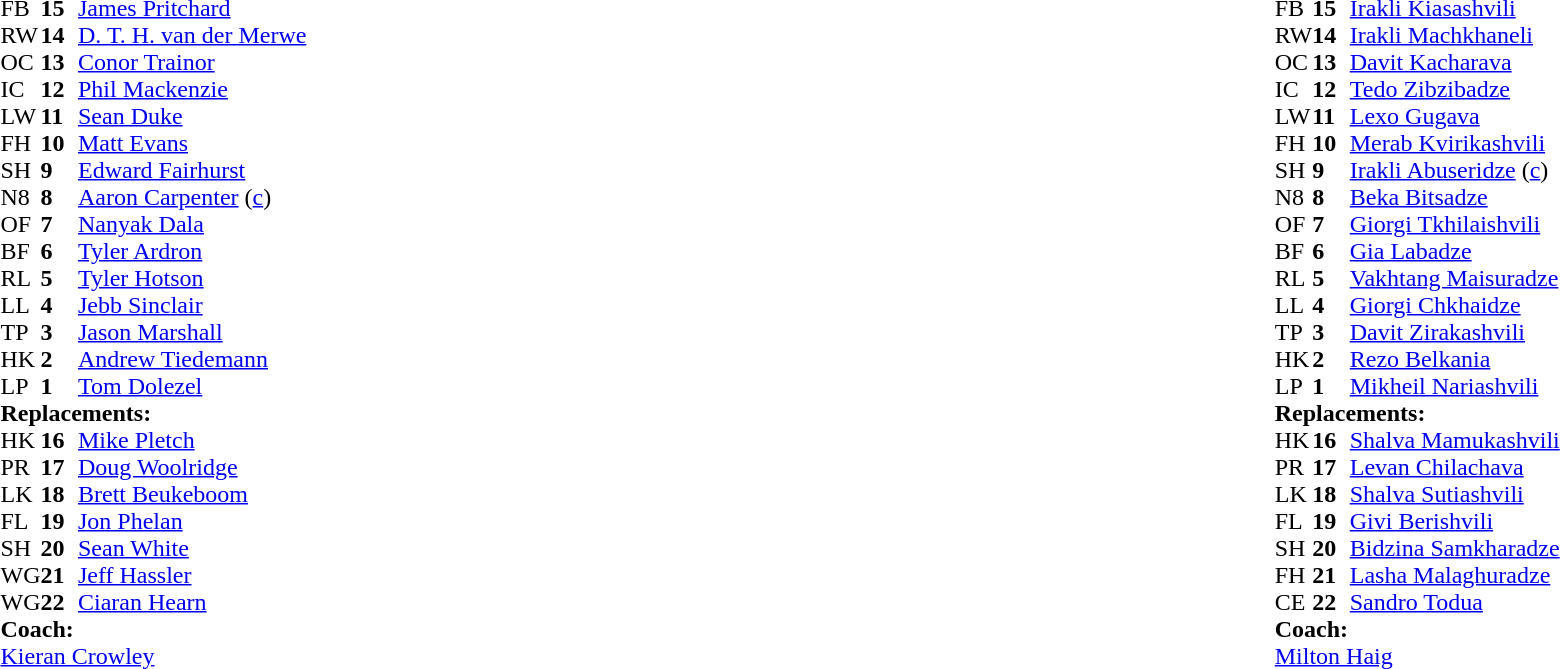<table width="100%">
<tr>
<td valign="top" width="50%"><br><table style="font-size: 100%" cellspacing="0" cellpadding="0">
<tr>
<th width="25"></th>
<th width="25"></th>
</tr>
<tr>
<td>FB</td>
<td><strong>15</strong></td>
<td><a href='#'>James Pritchard</a></td>
</tr>
<tr>
<td>RW</td>
<td><strong>14</strong></td>
<td><a href='#'>D. T. H. van der Merwe</a></td>
</tr>
<tr>
<td>OC</td>
<td><strong>13</strong></td>
<td><a href='#'>Conor Trainor</a></td>
</tr>
<tr>
<td>IC</td>
<td><strong>12</strong></td>
<td><a href='#'>Phil Mackenzie</a></td>
</tr>
<tr>
<td>LW</td>
<td><strong>11</strong></td>
<td><a href='#'>Sean Duke</a></td>
</tr>
<tr>
<td>FH</td>
<td><strong>10</strong></td>
<td><a href='#'>Matt Evans</a></td>
</tr>
<tr>
<td>SH</td>
<td><strong>9</strong></td>
<td><a href='#'>Edward Fairhurst</a></td>
</tr>
<tr>
<td>N8</td>
<td><strong>8</strong></td>
<td><a href='#'>Aaron Carpenter</a> (<a href='#'>c</a>)</td>
</tr>
<tr>
<td>OF</td>
<td><strong>7</strong></td>
<td><a href='#'>Nanyak Dala</a></td>
</tr>
<tr>
<td>BF</td>
<td><strong>6</strong></td>
<td><a href='#'>Tyler Ardron</a></td>
</tr>
<tr>
<td>RL</td>
<td><strong>5</strong></td>
<td><a href='#'>Tyler Hotson</a></td>
</tr>
<tr>
<td>LL</td>
<td><strong>4</strong></td>
<td><a href='#'>Jebb Sinclair</a></td>
</tr>
<tr>
<td>TP</td>
<td><strong>3</strong></td>
<td><a href='#'>Jason Marshall</a></td>
<td></td>
</tr>
<tr>
<td>HK</td>
<td><strong>2</strong></td>
<td><a href='#'>Andrew Tiedemann</a></td>
</tr>
<tr>
<td>LP</td>
<td><strong>1</strong></td>
<td><a href='#'>Tom Dolezel</a></td>
</tr>
<tr>
<td colspan=3><strong>Replacements:</strong></td>
</tr>
<tr>
<td>HK</td>
<td><strong>16</strong></td>
<td><a href='#'>Mike Pletch</a></td>
</tr>
<tr>
<td>PR</td>
<td><strong>17</strong></td>
<td><a href='#'>Doug Woolridge</a></td>
</tr>
<tr>
<td>LK</td>
<td><strong>18</strong></td>
<td><a href='#'>Brett Beukeboom</a></td>
</tr>
<tr>
<td>FL</td>
<td><strong>19</strong></td>
<td><a href='#'>Jon Phelan</a></td>
</tr>
<tr>
<td>SH</td>
<td><strong>20</strong></td>
<td><a href='#'>Sean White</a></td>
</tr>
<tr>
<td>WG</td>
<td><strong>21</strong></td>
<td><a href='#'>Jeff Hassler</a></td>
</tr>
<tr>
<td>WG</td>
<td><strong>22</strong></td>
<td><a href='#'>Ciaran Hearn</a></td>
</tr>
<tr>
<td colspan=3><strong>Coach:</strong></td>
</tr>
<tr>
<td colspan="4"> <a href='#'>Kieran Crowley</a></td>
</tr>
</table>
</td>
<td valign="top" width="50%"><br><table style="font-size: 100%" cellspacing="0" cellpadding="0" align="center">
<tr>
<th width="25"></th>
<th width="25"></th>
</tr>
<tr>
<td>FB</td>
<td><strong>15</strong></td>
<td><a href='#'>Irakli Kiasashvili</a></td>
</tr>
<tr>
<td>RW</td>
<td><strong>14</strong></td>
<td><a href='#'>Irakli Machkhaneli</a></td>
</tr>
<tr>
<td>OC</td>
<td><strong>13</strong></td>
<td><a href='#'>Davit Kacharava</a></td>
</tr>
<tr>
<td>IC</td>
<td><strong>12</strong></td>
<td><a href='#'>Tedo Zibzibadze</a></td>
</tr>
<tr>
<td>LW</td>
<td><strong>11</strong></td>
<td><a href='#'>Lexo Gugava</a></td>
</tr>
<tr>
<td>FH</td>
<td><strong>10</strong></td>
<td><a href='#'>Merab Kvirikashvili</a></td>
</tr>
<tr>
<td>SH</td>
<td><strong>9</strong></td>
<td><a href='#'>Irakli Abuseridze</a> (<a href='#'>c</a>)</td>
</tr>
<tr>
<td>N8</td>
<td><strong>8</strong></td>
<td><a href='#'>Beka Bitsadze</a></td>
</tr>
<tr>
<td>OF</td>
<td><strong>7</strong></td>
<td><a href='#'>Giorgi Tkhilaishvili</a></td>
</tr>
<tr>
<td>BF</td>
<td><strong>6</strong></td>
<td><a href='#'>Gia Labadze</a></td>
</tr>
<tr>
<td>RL</td>
<td><strong>5</strong></td>
<td><a href='#'>Vakhtang Maisuradze</a></td>
</tr>
<tr>
<td>LL</td>
<td><strong>4</strong></td>
<td><a href='#'>Giorgi Chkhaidze</a></td>
</tr>
<tr>
<td>TP</td>
<td><strong>3</strong></td>
<td><a href='#'>Davit Zirakashvili</a></td>
</tr>
<tr>
<td>HK</td>
<td><strong>2</strong></td>
<td><a href='#'>Rezo Belkania</a></td>
</tr>
<tr>
<td>LP</td>
<td><strong>1</strong></td>
<td><a href='#'>Mikheil Nariashvili</a></td>
</tr>
<tr>
<td colspan=3><strong>Replacements:</strong></td>
</tr>
<tr>
<td>HK</td>
<td><strong>16</strong></td>
<td><a href='#'>Shalva Mamukashvili</a></td>
</tr>
<tr>
<td>PR</td>
<td><strong>17</strong></td>
<td><a href='#'>Levan Chilachava</a></td>
</tr>
<tr>
<td>LK</td>
<td><strong>18</strong></td>
<td><a href='#'>Shalva Sutiashvili</a></td>
</tr>
<tr>
<td>FL</td>
<td><strong>19</strong></td>
<td><a href='#'>Givi Berishvili</a></td>
</tr>
<tr>
<td>SH</td>
<td><strong>20</strong></td>
<td><a href='#'>Bidzina Samkharadze</a></td>
</tr>
<tr>
<td>FH</td>
<td><strong>21</strong></td>
<td><a href='#'>Lasha Malaghuradze</a></td>
</tr>
<tr>
<td>CE</td>
<td><strong>22</strong></td>
<td><a href='#'>Sandro Todua</a></td>
</tr>
<tr>
<td colspan=3><strong>Coach:</strong></td>
</tr>
<tr>
<td colspan="4"> <a href='#'>Milton Haig</a></td>
</tr>
</table>
</td>
</tr>
</table>
